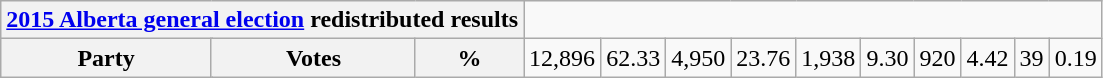<table class=wikitable>
<tr>
<th colspan=4><a href='#'>2015 Alberta general election</a> redistributed results</th>
</tr>
<tr>
<th colspan=2>Party</th>
<th>Votes</th>
<th>%<br></th>
<td align=right>12,896</td>
<td align=right>62.33<br></td>
<td align=right>4,950</td>
<td align=right>23.76<br></td>
<td align=right>1,938</td>
<td align=right>9.30<br></td>
<td align=right>920</td>
<td align=right>4.42<br></td>
<td align=right>39</td>
<td align=right>0.19<br></td>
</tr>
</table>
